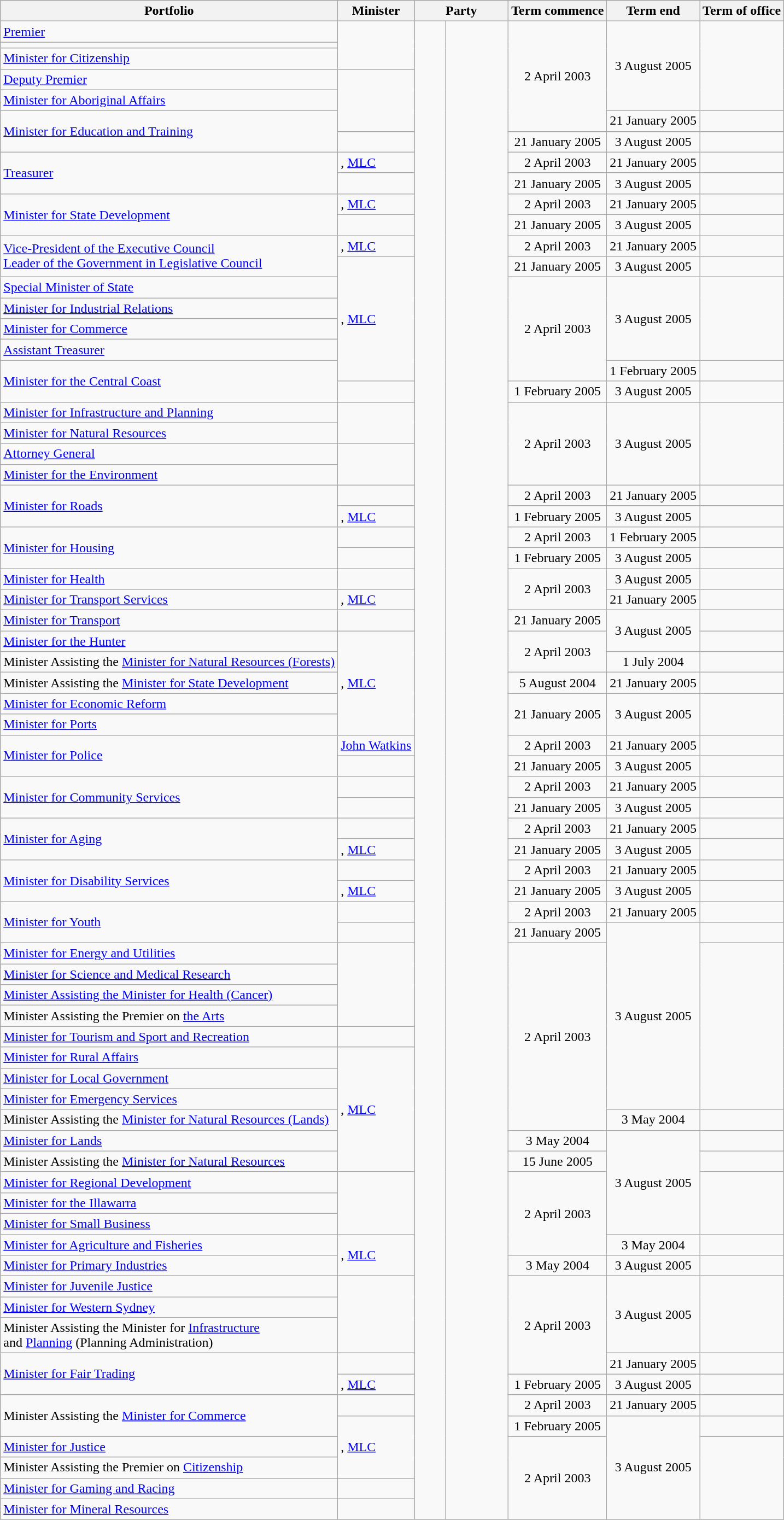<table class="wikitable sortable">
<tr>
<th>Portfolio</th>
<th>Minister</th>
<th colspan=2>Party</th>
<th>Term commence</th>
<th>Term end</th>
<th>Term of office</th>
</tr>
<tr>
<td><a href='#'>Premier</a></td>
<td rowspan=3></td>
<td rowspan=72 > </td>
<td rowspan=72 width="8%"></td>
<td rowspan=6 align=center>2 April 2003</td>
<td rowspan=5 align=center>3 August 2005</td>
<td rowspan=5 align=right></td>
</tr>
<tr>
<td></td>
</tr>
<tr>
<td><a href='#'>Minister for Citizenship</a></td>
</tr>
<tr>
<td><a href='#'>Deputy Premier</a></td>
<td rowspan=3></td>
</tr>
<tr>
<td><a href='#'>Minister for Aboriginal Affairs</a></td>
</tr>
<tr>
<td rowspan=2><a href='#'>Minister for Education and Training</a></td>
<td align=center>21 January 2005</td>
<td align=right></td>
</tr>
<tr>
<td></td>
<td align=center>21 January 2005</td>
<td align=center>3 August 2005</td>
<td align=right></td>
</tr>
<tr>
<td rowspan=2><a href='#'>Treasurer</a></td>
<td>, <a href='#'>MLC</a></td>
<td align=center>2 April 2003</td>
<td align=center>21 January 2005</td>
<td align=right></td>
</tr>
<tr>
<td></td>
<td align=center>21 January 2005</td>
<td align=center>3 August 2005</td>
<td align=right></td>
</tr>
<tr>
<td rowspan=2><a href='#'>Minister for State Development</a></td>
<td>, <a href='#'>MLC</a></td>
<td align=center>2 April 2003</td>
<td align=center>21 January 2005</td>
<td align=right></td>
</tr>
<tr>
<td></td>
<td align=center>21 January 2005</td>
<td align=center>3 August 2005</td>
<td align=right></td>
</tr>
<tr>
<td rowspan=2><a href='#'>Vice-President of the Executive Council</a><br><a href='#'>Leader of the Government in Legislative Council</a></td>
<td>, <a href='#'>MLC</a></td>
<td align=center>2 April 2003</td>
<td align=center>21 January 2005</td>
<td align=right></td>
</tr>
<tr>
<td rowspan=6>, <a href='#'>MLC</a></td>
<td align=center>21 January 2005</td>
<td align=center>3 August 2005</td>
<td align=right></td>
</tr>
<tr>
<td><a href='#'>Special Minister of State</a></td>
<td rowspan=5 align=center>2 April 2003</td>
<td rowspan=4 align=center>3 August 2005</td>
<td rowspan=4 align=right></td>
</tr>
<tr>
<td><a href='#'>Minister for Industrial Relations</a></td>
</tr>
<tr>
<td><a href='#'>Minister for Commerce</a></td>
</tr>
<tr>
<td><a href='#'>Assistant Treasurer</a></td>
</tr>
<tr>
<td rowspan=2><a href='#'>Minister for the Central Coast</a></td>
<td align=center>1 February 2005</td>
<td align=right></td>
</tr>
<tr>
<td></td>
<td align=center>1 February 2005</td>
<td align=center>3 August 2005</td>
<td align=right></td>
</tr>
<tr>
<td><a href='#'>Minister for Infrastructure and Planning</a></td>
<td rowspan=2></td>
<td rowspan=4 align=center>2 April 2003</td>
<td rowspan=4 align=center>3 August 2005</td>
<td rowspan=4 align=right></td>
</tr>
<tr>
<td><a href='#'>Minister for Natural Resources</a></td>
</tr>
<tr>
<td><a href='#'>Attorney General</a></td>
<td rowspan=2></td>
</tr>
<tr>
<td><a href='#'>Minister for the Environment</a></td>
</tr>
<tr>
<td rowspan=2><a href='#'>Minister for Roads</a></td>
<td></td>
<td align=center>2 April 2003</td>
<td align=center>21 January 2005</td>
<td align=right></td>
</tr>
<tr>
<td>, <a href='#'>MLC</a></td>
<td align=center>1 February 2005</td>
<td align=center>3 August 2005</td>
<td align=right></td>
</tr>
<tr>
<td rowspan=2><a href='#'>Minister for Housing</a></td>
<td></td>
<td align=center>2 April 2003</td>
<td align=center>1 February 2005</td>
<td align=right></td>
</tr>
<tr>
<td></td>
<td align=center>1 February 2005</td>
<td align=center>3 August 2005</td>
<td align=right></td>
</tr>
<tr>
<td><a href='#'>Minister for Health</a></td>
<td></td>
<td rowspan=2 align=center>2 April 2003</td>
<td align=center>3 August 2005</td>
<td align=right></td>
</tr>
<tr>
<td><a href='#'>Minister for Transport Services</a></td>
<td>, <a href='#'>MLC</a></td>
<td align=center>21 January 2005</td>
<td align=right></td>
</tr>
<tr>
<td><a href='#'>Minister for Transport</a></td>
<td></td>
<td align=center>21 January 2005</td>
<td rowspan=2 align=center>3 August 2005</td>
<td align=right></td>
</tr>
<tr>
<td><a href='#'>Minister for the Hunter</a></td>
<td rowspan=5>, <a href='#'>MLC</a></td>
<td rowspan=2 align=center>2 April 2003</td>
<td align=right></td>
</tr>
<tr>
<td>Minister Assisting the <a href='#'>Minister for Natural Resources (Forests)</a></td>
<td align=center>1 July 2004</td>
<td align=right></td>
</tr>
<tr>
<td>Minister Assisting the <a href='#'>Minister for State Development</a></td>
<td align=center>5 August 2004</td>
<td align=center>21 January 2005</td>
<td align=right></td>
</tr>
<tr>
<td><a href='#'>Minister for Economic Reform</a></td>
<td rowspan=2 align=center>21 January 2005</td>
<td rowspan=2 align=center>3 August 2005</td>
<td rowspan=2 align=right></td>
</tr>
<tr>
<td><a href='#'>Minister for Ports</a></td>
</tr>
<tr>
<td rowspan=2><a href='#'>Minister for Police</a></td>
<td><a href='#'>John Watkins</a></td>
<td align=center>2 April 2003</td>
<td align=center>21 January 2005</td>
<td align=right></td>
</tr>
<tr>
<td></td>
<td align=center>21 January 2005</td>
<td align=center>3 August 2005</td>
<td align=right></td>
</tr>
<tr>
<td rowspan=2><a href='#'>Minister for Community Services</a></td>
<td></td>
<td align=center>2 April 2003</td>
<td align=center>21 January 2005</td>
<td align=right></td>
</tr>
<tr>
<td></td>
<td align=center>21 January 2005</td>
<td align=center>3 August 2005</td>
<td align=right></td>
</tr>
<tr>
<td rowspan=2><a href='#'>Minister for Aging</a></td>
<td></td>
<td align=center>2 April 2003</td>
<td align=center>21 January 2005</td>
<td align=right></td>
</tr>
<tr>
<td>, <a href='#'>MLC</a></td>
<td align=center>21 January 2005</td>
<td align=center>3 August 2005</td>
<td align=right></td>
</tr>
<tr>
<td rowspan=2><a href='#'>Minister for Disability Services</a></td>
<td></td>
<td align=center>2 April 2003</td>
<td align=center>21 January 2005</td>
<td align=right></td>
</tr>
<tr>
<td>, <a href='#'>MLC</a></td>
<td align=center>21 January 2005</td>
<td align=center>3 August 2005</td>
<td align=right></td>
</tr>
<tr>
<td rowspan=2><a href='#'>Minister for Youth</a></td>
<td></td>
<td align=center>2 April 2003</td>
<td align=center>21 January 2005</td>
<td align=right></td>
</tr>
<tr>
<td></td>
<td align=center>21 January 2005</td>
<td rowspan="9" align="center">3 August 2005</td>
<td align=right></td>
</tr>
<tr>
<td><a href='#'>Minister for Energy and Utilities</a></td>
<td rowspan=4></td>
<td rowspan="9" align="center">2 April 2003</td>
<td rowspan="8" align="right"></td>
</tr>
<tr>
<td><a href='#'>Minister for Science and Medical Research</a></td>
</tr>
<tr>
<td><a href='#'>Minister Assisting the Minister for Health (Cancer)</a></td>
</tr>
<tr>
<td>Minister Assisting the Premier on <a href='#'>the Arts</a></td>
</tr>
<tr>
<td><a href='#'>Minister for Tourism and Sport and Recreation</a></td>
<td></td>
</tr>
<tr>
<td><a href='#'>Minister for Rural Affairs</a></td>
<td rowspan=6>, <a href='#'>MLC</a></td>
</tr>
<tr>
<td><a href='#'>Minister for Local Government</a></td>
</tr>
<tr>
<td><a href='#'>Minister for Emergency Services</a></td>
</tr>
<tr>
<td>Minister Assisting the <a href='#'>Minister for Natural Resources (Lands)</a></td>
<td align=center>3 May 2004</td>
<td align=right></td>
</tr>
<tr>
<td><a href='#'>Minister for Lands</a></td>
<td align=center>3 May 2004</td>
<td rowspan=5 align=center>3 August 2005</td>
<td align=right></td>
</tr>
<tr>
<td>Minister Assisting the <a href='#'>Minister for Natural Resources</a></td>
<td align=center>15 June 2005</td>
<td align=right></td>
</tr>
<tr>
<td><a href='#'>Minister for Regional Development</a></td>
<td rowspan=3></td>
<td rowspan=4 align=center>2 April 2003</td>
<td rowspan=3 align=right></td>
</tr>
<tr>
<td><a href='#'>Minister for the Illawarra</a></td>
</tr>
<tr>
<td><a href='#'>Minister for Small Business</a></td>
</tr>
<tr>
<td><a href='#'>Minister for Agriculture and Fisheries</a></td>
<td rowspan=2>, <a href='#'>MLC</a></td>
<td align=center>3 May 2004</td>
<td align=right></td>
</tr>
<tr>
<td><a href='#'>Minister for Primary Industries</a></td>
<td align=center>3 May 2004</td>
<td align=center>3 August 2005</td>
<td align=right></td>
</tr>
<tr>
<td><a href='#'>Minister for Juvenile Justice</a></td>
<td rowspan=3></td>
<td rowspan=4 align=center>2 April 2003</td>
<td rowspan=3 align=center>3 August 2005</td>
<td rowspan=3 align=right></td>
</tr>
<tr>
<td><a href='#'>Minister for Western Sydney</a></td>
</tr>
<tr>
<td>Minister Assisting the Minister for <a href='#'>Infrastructure</a><br>and <a href='#'>Planning</a> (Planning Administration)</td>
</tr>
<tr>
<td rowspan=2><a href='#'>Minister for Fair Trading</a></td>
<td></td>
<td align=center>21 January 2005</td>
<td align=right></td>
</tr>
<tr>
<td>, <a href='#'>MLC</a></td>
<td align=center>1 February 2005</td>
<td align=center>3 August 2005</td>
<td align=right></td>
</tr>
<tr>
<td rowspan=2>Minister Assisting the <a href='#'>Minister for Commerce</a></td>
<td></td>
<td align=center>2 April 2003</td>
<td align=center>21 January 2005</td>
<td align=right></td>
</tr>
<tr>
<td rowspan=3>, <a href='#'>MLC</a></td>
<td align=center>1 February 2005</td>
<td rowspan=5 align=center>3 August 2005</td>
<td align=right></td>
</tr>
<tr>
<td><a href='#'>Minister for Justice</a></td>
<td rowspan=4 align=center>2 April 2003</td>
<td rowspan=4 align=right></td>
</tr>
<tr>
<td>Minister Assisting the Premier on <a href='#'>Citizenship</a></td>
</tr>
<tr>
<td><a href='#'>Minister for Gaming and Racing</a></td>
<td></td>
</tr>
<tr>
<td><a href='#'>Minister for Mineral Resources</a></td>
<td></td>
</tr>
</table>
